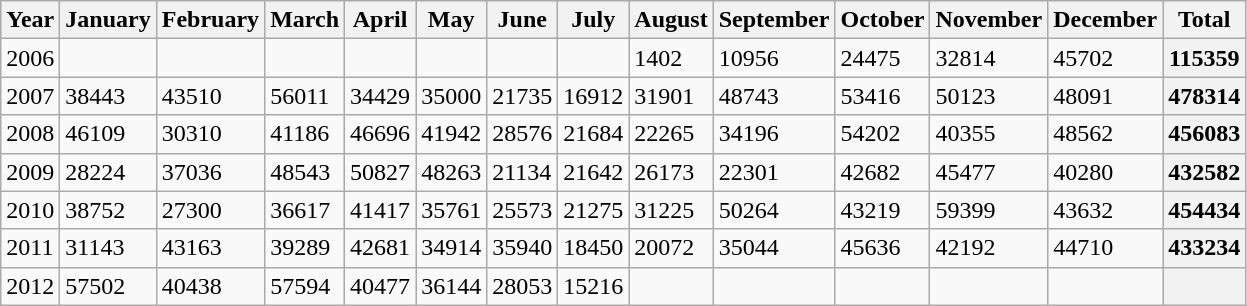<table class="wikitable sortable">
<tr>
<th>Year</th>
<th>January</th>
<th>February</th>
<th>March</th>
<th>April</th>
<th>May</th>
<th>June</th>
<th>July</th>
<th>August</th>
<th>September</th>
<th>October</th>
<th>November</th>
<th>December</th>
<th>Total</th>
</tr>
<tr>
<td>2006</td>
<td></td>
<td></td>
<td></td>
<td></td>
<td></td>
<td></td>
<td></td>
<td>1402</td>
<td>10956</td>
<td>24475</td>
<td>32814</td>
<td>45702</td>
<th>115359</th>
</tr>
<tr>
<td>2007</td>
<td>38443</td>
<td>43510</td>
<td>56011</td>
<td>34429</td>
<td>35000</td>
<td>21735</td>
<td>16912</td>
<td>31901</td>
<td>48743</td>
<td>53416</td>
<td>50123</td>
<td>48091</td>
<th>478314</th>
</tr>
<tr>
<td>2008</td>
<td>46109</td>
<td>30310</td>
<td>41186</td>
<td>46696</td>
<td>41942</td>
<td>28576</td>
<td>21684</td>
<td>22265</td>
<td>34196</td>
<td>54202</td>
<td>40355</td>
<td>48562</td>
<th>456083</th>
</tr>
<tr>
<td>2009</td>
<td>28224</td>
<td>37036</td>
<td>48543</td>
<td>50827</td>
<td>48263</td>
<td>21134</td>
<td>21642</td>
<td>26173</td>
<td>22301</td>
<td>42682</td>
<td>45477</td>
<td>40280</td>
<th>432582</th>
</tr>
<tr>
<td>2010</td>
<td>38752</td>
<td>27300</td>
<td>36617</td>
<td>41417</td>
<td>35761</td>
<td>25573</td>
<td>21275</td>
<td>31225</td>
<td>50264</td>
<td>43219</td>
<td>59399</td>
<td>43632</td>
<th>454434</th>
</tr>
<tr>
<td>2011</td>
<td>31143</td>
<td>43163</td>
<td>39289</td>
<td>42681</td>
<td>34914</td>
<td>35940</td>
<td>18450</td>
<td>20072</td>
<td>35044</td>
<td>45636</td>
<td>42192</td>
<td>44710</td>
<th>433234</th>
</tr>
<tr>
<td>2012</td>
<td>57502</td>
<td>40438</td>
<td>57594</td>
<td>40477</td>
<td>36144</td>
<td>28053</td>
<td>15216</td>
<td></td>
<td></td>
<td></td>
<td></td>
<td></td>
<th></th>
</tr>
</table>
